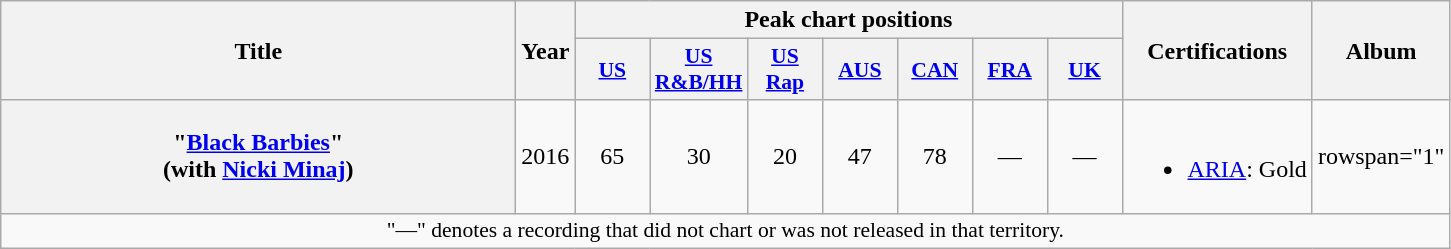<table class="wikitable plainrowheaders" style="text-align:center;">
<tr>
<th scope="col" rowspan="2" style="width:21em;">Title</th>
<th scope="col" rowspan="2">Year</th>
<th scope="col" colspan="7">Peak chart positions</th>
<th scope="col" rowspan="2">Certifications</th>
<th scope="col" rowspan="2">Album</th>
</tr>
<tr>
<th scope="col" style="width:3em;font-size:90%;"><a href='#'>US</a><br></th>
<th scope="col" style="width:3em;font-size:90%;"><a href='#'>US<br>R&B/HH</a><br></th>
<th scope="col" style="width:3em;font-size:90%;"><a href='#'>US Rap</a><br></th>
<th scope="col" style="width:3em;font-size:90%;"><a href='#'>AUS</a><br></th>
<th scope="col" style="width:3em;font-size:90%;"><a href='#'>CAN</a><br></th>
<th scope="col" style="width:3em;font-size:90%;"><a href='#'>FRA</a><br></th>
<th scope="col" style="width:3em;font-size:90%;"><a href='#'>UK</a><br></th>
</tr>
<tr>
<th scope="row">"<a href='#'>Black Barbies</a>"<br><span>(with <a href='#'>Nicki Minaj</a>)</span></th>
<td rowspan="1">2016</td>
<td>65</td>
<td>30</td>
<td>20</td>
<td>47</td>
<td>78</td>
<td>—</td>
<td>—</td>
<td><br><ul><li><a href='#'>ARIA</a>: Gold</li></ul></td>
<td>rowspan="1"</td>
</tr>
<tr>
<td colspan="14" style="font-size:90%">"—" denotes a recording that did not chart or was not released in that territory.</td>
</tr>
</table>
